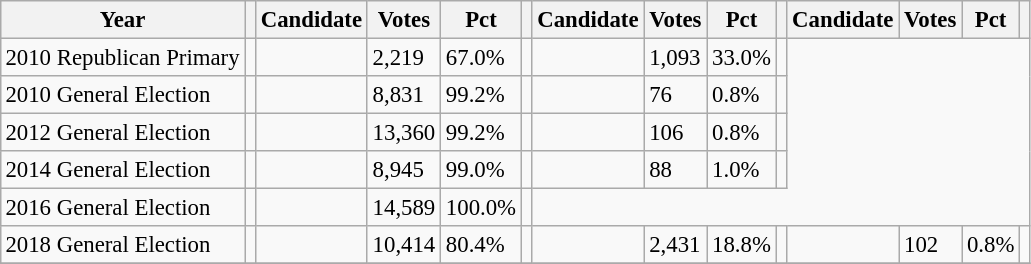<table class="wikitable" style="margin:0.5em ; font-size:95%">
<tr>
<th>Year</th>
<th></th>
<th>Candidate</th>
<th>Votes</th>
<th>Pct</th>
<th></th>
<th>Candidate</th>
<th>Votes</th>
<th>Pct</th>
<th></th>
<th>Candidate</th>
<th>Votes</th>
<th>Pct</th>
<th></th>
</tr>
<tr>
<td>2010 Republican Primary</td>
<td></td>
<td></td>
<td>2,219</td>
<td>67.0%</td>
<td></td>
<td></td>
<td>1,093</td>
<td>33.0%</td>
<td></td>
</tr>
<tr>
<td>2010 General Election</td>
<td></td>
<td></td>
<td>8,831</td>
<td>99.2%</td>
<td></td>
<td></td>
<td>76</td>
<td>0.8%</td>
<td></td>
</tr>
<tr>
<td>2012 General Election</td>
<td></td>
<td></td>
<td>13,360</td>
<td>99.2%</td>
<td></td>
<td></td>
<td>106</td>
<td>0.8%</td>
<td></td>
</tr>
<tr>
<td>2014 General Election</td>
<td></td>
<td></td>
<td>8,945</td>
<td>99.0%</td>
<td></td>
<td></td>
<td>88</td>
<td>1.0%</td>
<td></td>
</tr>
<tr>
<td>2016 General Election</td>
<td></td>
<td></td>
<td>14,589</td>
<td>100.0%</td>
<td></td>
</tr>
<tr>
<td>2018 General Election</td>
<td></td>
<td></td>
<td>10,414</td>
<td>80.4%</td>
<td></td>
<td></td>
<td>2,431</td>
<td>18.8%</td>
<td></td>
<td></td>
<td>102</td>
<td>0.8%</td>
<td></td>
</tr>
<tr>
</tr>
</table>
